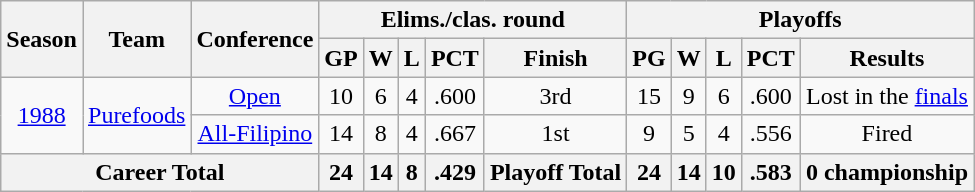<table class="wikitable" style="text-align:center">
<tr>
<th rowspan="2">Season</th>
<th rowspan="2">Team</th>
<th rowspan="2">Conference</th>
<th colspan="5">Elims./clas. round</th>
<th colspan="5">Playoffs</th>
</tr>
<tr>
<th>GP</th>
<th>W</th>
<th>L</th>
<th>PCT</th>
<th>Finish</th>
<th>PG</th>
<th>W</th>
<th>L</th>
<th>PCT</th>
<th>Results</th>
</tr>
<tr>
<td rowspan="2"><a href='#'>1988</a></td>
<td rowspan="2"><a href='#'>Purefoods</a></td>
<td><a href='#'>Open</a></td>
<td>10</td>
<td>6</td>
<td>4</td>
<td>.600</td>
<td>3rd</td>
<td>15</td>
<td>9</td>
<td>6</td>
<td>.600</td>
<td>Lost in the <a href='#'>finals</a></td>
</tr>
<tr>
<td><a href='#'>All-Filipino</a></td>
<td>14</td>
<td>8</td>
<td>4</td>
<td>.667</td>
<td>1st</td>
<td>9</td>
<td>5</td>
<td>4</td>
<td>.556</td>
<td>Fired</td>
</tr>
<tr>
<th colspan="3"><strong>Career Total</strong></th>
<th><strong>24</strong></th>
<th><strong>14</strong></th>
<th><strong>8</strong></th>
<th><strong>.429</strong></th>
<th>Playoff Total</th>
<th>24</th>
<th>14</th>
<th><strong>10</strong></th>
<th><strong>.583</strong></th>
<th><strong>0 championship</strong></th>
</tr>
</table>
